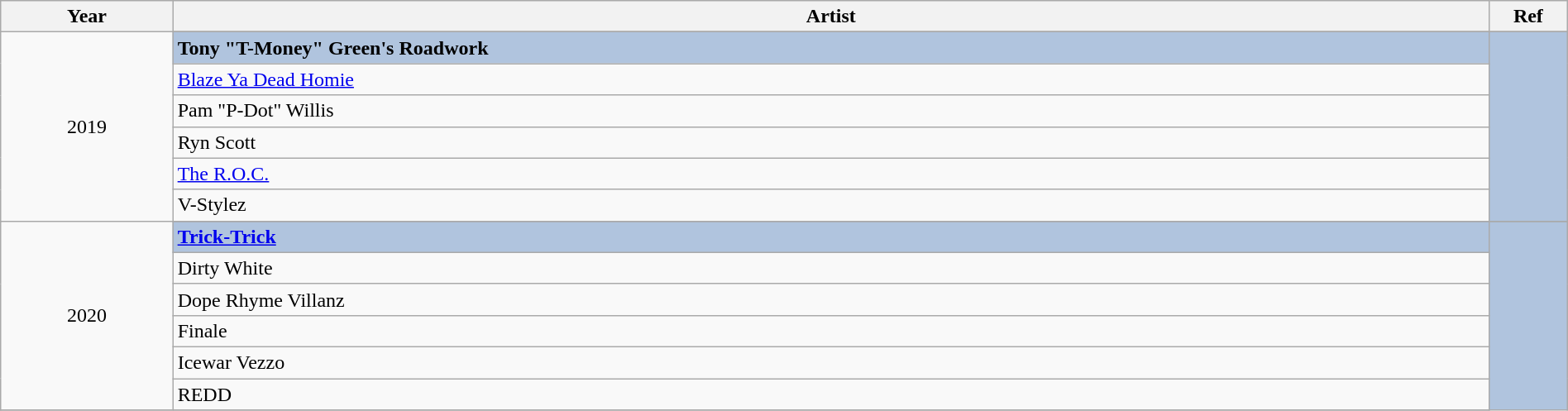<table class="wikitable" style="width:100%;">
<tr>
<th style="width:11%;">Year</th>
<th style="width:84%;">Artist</th>
<th style="width:5%;">Ref</th>
</tr>
<tr>
<td rowspan="7" align="center">2019</td>
</tr>
<tr style="background:#B0C4DE">
<td><strong>Tony "T-Money" Green's Roadwork</strong></td>
<td rowspan="6" align="center"></td>
</tr>
<tr>
<td><a href='#'>Blaze Ya Dead Homie</a></td>
</tr>
<tr>
<td>Pam "P-Dot" Willis</td>
</tr>
<tr>
<td>Ryn Scott</td>
</tr>
<tr>
<td><a href='#'>The R.O.C.</a></td>
</tr>
<tr>
<td>V-Stylez</td>
</tr>
<tr>
<td rowspan="7" align="center">2020</td>
</tr>
<tr style="background:#B0C4DE">
<td><strong><a href='#'>Trick-Trick</a></strong></td>
<td rowspan="7" align="center"></td>
</tr>
<tr>
<td>Dirty White</td>
</tr>
<tr>
<td>Dope Rhyme Villanz</td>
</tr>
<tr>
<td>Finale</td>
</tr>
<tr>
<td>Icewar Vezzo</td>
</tr>
<tr>
<td>REDD</td>
</tr>
<tr>
</tr>
</table>
